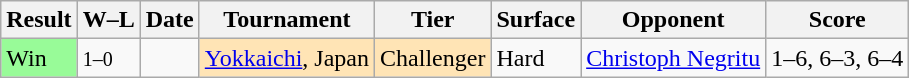<table class="wikitable">
<tr>
<th>Result</th>
<th class="unsortable">W–L</th>
<th>Date</th>
<th>Tournament</th>
<th>Tier</th>
<th>Surface</th>
<th>Opponent</th>
<th class="unsortable">Score</th>
</tr>
<tr>
<td bgcolor=98FB98>Win</td>
<td><small>1–0</small></td>
<td><a href='#'></a></td>
<td style="background:moccasin;"><a href='#'>Yokkaichi</a>, Japan</td>
<td style="background:moccasin;">Challenger</td>
<td>Hard</td>
<td> <a href='#'>Christoph Negritu</a></td>
<td>1–6, 6–3, 6–4</td>
</tr>
</table>
